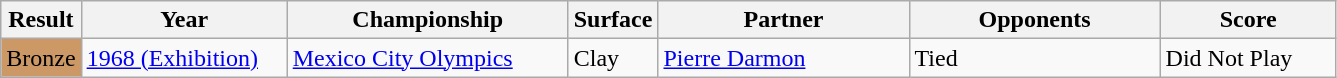<table class="sortable wikitable">
<tr>
<th style="width:40px">Result</th>
<th style="width:130px">Year</th>
<th style="width:180px">Championship</th>
<th style="width:50px">Surface</th>
<th style="width:160px">Partner</th>
<th style="width:160px">Opponents</th>
<th style="width:110px" class="unsortable">Score</th>
</tr>
<tr>
<td bgcolor=#CC9966>Bronze</td>
<td><a href='#'>1968 (Exhibition)</a></td>
<td><a href='#'>Mexico City Olympics</a></td>
<td>Clay</td>
<td> <a href='#'>Pierre Darmon</a></td>
<td>Tied</td>
<td>Did Not Play</td>
</tr>
</table>
